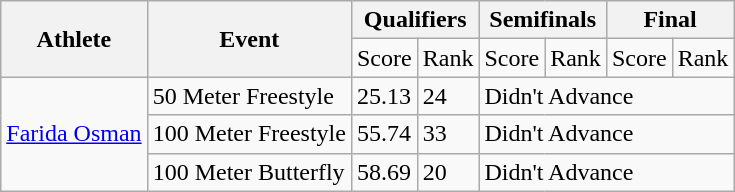<table class="wikitable">
<tr>
<th rowspan="2">Athlete</th>
<th rowspan="2">Event</th>
<th colspan="2">Qualifiers</th>
<th colspan="2">Semifinals</th>
<th colspan="2">Final</th>
</tr>
<tr>
<td>Score</td>
<td>Rank</td>
<td>Score</td>
<td>Rank</td>
<td>Score</td>
<td>Rank</td>
</tr>
<tr>
<td rowspan="3"><a href='#'>Farida Osman</a></td>
<td>50 Meter Freestyle</td>
<td>25.13</td>
<td>24</td>
<td colspan="4">Didn't Advance</td>
</tr>
<tr>
<td>100 Meter Freestyle</td>
<td>55.74</td>
<td>33</td>
<td colspan="4">Didn't Advance</td>
</tr>
<tr>
<td>100 Meter Butterfly</td>
<td>58.69</td>
<td>20</td>
<td colspan="4">Didn't Advance</td>
</tr>
</table>
